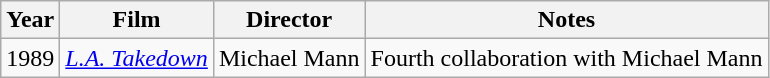<table class="wikitable">
<tr>
<th>Year</th>
<th>Film</th>
<th>Director</th>
<th>Notes</th>
</tr>
<tr>
<td>1989</td>
<td><em><a href='#'>L.A. Takedown</a></em></td>
<td>Michael Mann</td>
<td>Fourth collaboration with Michael Mann</td>
</tr>
</table>
